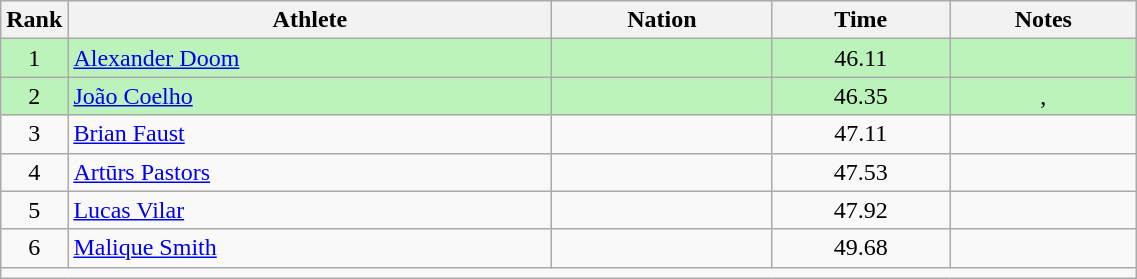<table class="wikitable sortable" style="text-align:center;width: 60%;">
<tr>
<th scope="col" style="width: 10px;">Rank</th>
<th scope="col">Athlete</th>
<th scope="col">Nation</th>
<th scope="col">Time</th>
<th scope="col">Notes</th>
</tr>
<tr bgcolor=bbf3bb>
<td>1</td>
<td align=left><a href='#'>Alexander Doom</a></td>
<td align=left></td>
<td>46.11</td>
<td></td>
</tr>
<tr bgcolor=bbf3bb>
<td>2</td>
<td align=left><a href='#'>João Coelho</a></td>
<td align=left></td>
<td>46.35</td>
<td>, </td>
</tr>
<tr>
<td>3</td>
<td align=left><a href='#'>Brian Faust</a></td>
<td align=left></td>
<td>47.11</td>
<td></td>
</tr>
<tr>
<td>4</td>
<td align=left><a href='#'>Artūrs Pastors</a></td>
<td align=left></td>
<td>47.53</td>
<td></td>
</tr>
<tr>
<td>5</td>
<td align=left><a href='#'>Lucas Vilar</a></td>
<td align=left></td>
<td>47.92</td>
<td></td>
</tr>
<tr>
<td>6</td>
<td align=left><a href='#'>Malique Smith</a></td>
<td align=left></td>
<td>49.68</td>
<td></td>
</tr>
<tr class="sortbottom">
<td colspan="5"></td>
</tr>
</table>
